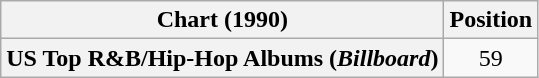<table class="wikitable plainrowheaders" style="text-align:center">
<tr>
<th scope="col">Chart (1990)</th>
<th scope="col">Position</th>
</tr>
<tr>
<th scope="row">US Top R&B/Hip-Hop Albums (<em>Billboard</em>)</th>
<td>59</td>
</tr>
</table>
